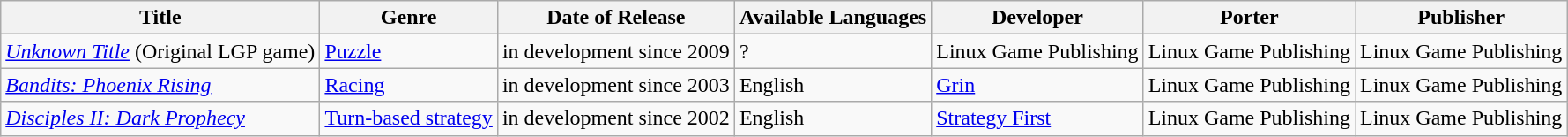<table class="wikitable sortable">
<tr>
<th scope="col">Title</th>
<th scope="col">Genre</th>
<th scope="col">Date of Release</th>
<th scope="col">Available Languages</th>
<th scope="col">Developer</th>
<th scope="col">Porter</th>
<th scope="col">Publisher</th>
</tr>
<tr>
<td><em><a href='#'>Unknown Title</a></em> (Original LGP game)</td>
<td><a href='#'>Puzzle</a></td>
<td>in development since 2009</td>
<td>?</td>
<td>Linux Game Publishing</td>
<td>Linux Game Publishing</td>
<td>Linux Game Publishing</td>
</tr>
<tr>
<td><em><a href='#'>Bandits: Phoenix Rising</a></em></td>
<td><a href='#'>Racing</a></td>
<td>in development since 2003</td>
<td>English</td>
<td><a href='#'>Grin</a></td>
<td>Linux Game Publishing</td>
<td>Linux Game Publishing</td>
</tr>
<tr>
<td><em><a href='#'>Disciples II: Dark Prophecy</a></em></td>
<td><a href='#'>Turn-based strategy</a></td>
<td>in development since 2002</td>
<td>English</td>
<td><a href='#'>Strategy First</a></td>
<td>Linux Game Publishing</td>
<td>Linux Game Publishing</td>
</tr>
</table>
